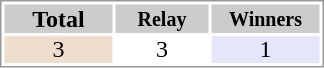<table style="border: 1px solid #999; background-color:#FFFFFF; line-height:16px; text-align:center">
<tr>
<th style="background-color: #ccc;" width="70">Total</th>
<th style="background-color: #ccc;" width="60"><small>Relay</small></th>
<th style="background-color: #ccc;" width="70"><small>Winners</small></th>
</tr>
<tr>
<td bgcolor=#EFDECD>3</td>
<td>3</td>
<td bgcolor="#E6E6FA">1</td>
</tr>
</table>
